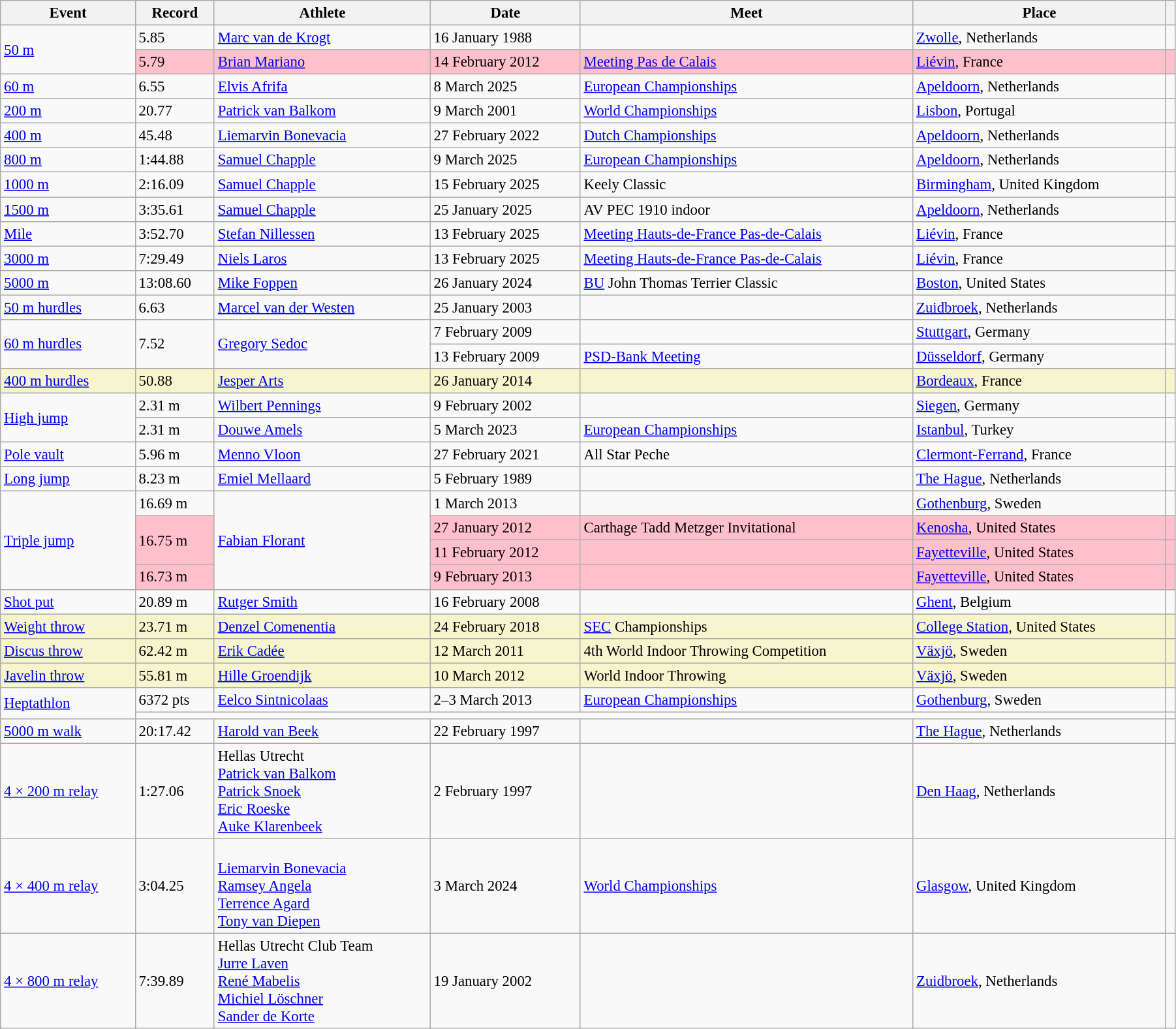<table class="wikitable" style="font-size:95%; width: 95%;">
<tr>
<th>Event</th>
<th>Record</th>
<th>Athlete</th>
<th>Date</th>
<th>Meet</th>
<th>Place</th>
<th></th>
</tr>
<tr>
<td rowspan=2><a href='#'>50 m</a></td>
<td>5.85</td>
<td><a href='#'>Marc van de Krogt</a></td>
<td>16 January 1988</td>
<td></td>
<td><a href='#'>Zwolle</a>, Netherlands</td>
<td></td>
</tr>
<tr style="background:pink">
<td>5.79</td>
<td><a href='#'>Brian Mariano</a></td>
<td>14 February 2012</td>
<td><a href='#'>Meeting Pas de Calais</a></td>
<td><a href='#'>Liévin</a>, France</td>
<td></td>
</tr>
<tr>
<td><a href='#'>60 m</a></td>
<td>6.55</td>
<td><a href='#'>Elvis Afrifa</a></td>
<td>8 March 2025</td>
<td><a href='#'>European Championships</a></td>
<td><a href='#'>Apeldoorn</a>, Netherlands</td>
<td></td>
</tr>
<tr>
<td><a href='#'>200 m</a></td>
<td>20.77</td>
<td><a href='#'>Patrick van Balkom</a></td>
<td>9 March 2001</td>
<td><a href='#'>World Championships</a></td>
<td><a href='#'>Lisbon</a>, Portugal</td>
<td></td>
</tr>
<tr>
<td><a href='#'>400 m</a></td>
<td>45.48</td>
<td><a href='#'>Liemarvin Bonevacia</a></td>
<td>27 February 2022</td>
<td><a href='#'>Dutch Championships</a></td>
<td><a href='#'>Apeldoorn</a>, Netherlands</td>
<td></td>
</tr>
<tr>
<td><a href='#'>800 m</a></td>
<td>1:44.88</td>
<td><a href='#'>Samuel Chapple</a></td>
<td>9 March 2025</td>
<td><a href='#'>European Championships</a></td>
<td><a href='#'>Apeldoorn</a>, Netherlands</td>
<td></td>
</tr>
<tr>
<td><a href='#'>1000 m</a></td>
<td>2:16.09</td>
<td><a href='#'>Samuel Chapple</a></td>
<td>15 February 2025</td>
<td>Keely Classic</td>
<td><a href='#'>Birmingham</a>, United Kingdom</td>
<td></td>
</tr>
<tr>
<td><a href='#'>1500 m</a></td>
<td>3:35.61</td>
<td><a href='#'>Samuel Chapple</a></td>
<td>25 January 2025</td>
<td>AV PEC 1910 indoor</td>
<td><a href='#'>Apeldoorn</a>, Netherlands</td>
<td></td>
</tr>
<tr>
<td><a href='#'>Mile</a></td>
<td>3:52.70</td>
<td><a href='#'>Stefan Nillessen</a></td>
<td>13 February 2025</td>
<td><a href='#'>Meeting Hauts-de-France Pas-de-Calais</a></td>
<td><a href='#'>Liévin</a>, France</td>
<td></td>
</tr>
<tr>
<td><a href='#'>3000 m</a></td>
<td>7:29.49</td>
<td><a href='#'>Niels Laros</a></td>
<td>13 February 2025</td>
<td><a href='#'>Meeting Hauts-de-France Pas-de-Calais</a></td>
<td><a href='#'>Liévin</a>, France</td>
<td></td>
</tr>
<tr>
<td><a href='#'>5000 m</a></td>
<td>13:08.60</td>
<td><a href='#'>Mike Foppen</a></td>
<td>26 January 2024</td>
<td><a href='#'>BU</a> John Thomas Terrier Classic</td>
<td><a href='#'>Boston</a>, United States</td>
<td></td>
</tr>
<tr>
<td><a href='#'>50 m hurdles</a></td>
<td>6.63</td>
<td><a href='#'>Marcel van der Westen</a></td>
<td>25 January 2003</td>
<td></td>
<td><a href='#'>Zuidbroek</a>, Netherlands</td>
<td></td>
</tr>
<tr>
<td rowspan=2><a href='#'>60 m hurdles</a></td>
<td rowspan=2>7.52</td>
<td rowspan=2><a href='#'>Gregory Sedoc</a></td>
<td>7 February 2009</td>
<td></td>
<td><a href='#'>Stuttgart</a>, Germany</td>
<td></td>
</tr>
<tr>
<td>13 February 2009</td>
<td><a href='#'>PSD-Bank Meeting</a></td>
<td><a href='#'>Düsseldorf</a>, Germany</td>
<td></td>
</tr>
<tr style="background:#f6F5CE;">
<td><a href='#'>400 m hurdles</a></td>
<td>50.88</td>
<td><a href='#'>Jesper Arts</a></td>
<td>26 January 2014</td>
<td></td>
<td><a href='#'>Bordeaux</a>, France</td>
<td></td>
</tr>
<tr>
<td rowspan=2><a href='#'>High jump</a></td>
<td>2.31 m</td>
<td><a href='#'>Wilbert Pennings</a></td>
<td>9 February 2002</td>
<td></td>
<td><a href='#'>Siegen</a>, Germany</td>
<td></td>
</tr>
<tr>
<td>2.31 m</td>
<td><a href='#'>Douwe Amels</a></td>
<td>5 March 2023</td>
<td><a href='#'>European Championships</a></td>
<td><a href='#'>Istanbul</a>, Turkey</td>
<td></td>
</tr>
<tr>
<td><a href='#'>Pole vault</a></td>
<td>5.96 m</td>
<td><a href='#'>Menno Vloon</a></td>
<td>27 February 2021</td>
<td>All Star Peche</td>
<td><a href='#'>Clermont-Ferrand</a>, France</td>
<td></td>
</tr>
<tr>
<td><a href='#'>Long jump</a></td>
<td>8.23 m</td>
<td><a href='#'>Emiel Mellaard</a></td>
<td>5 February 1989</td>
<td></td>
<td><a href='#'>The Hague</a>, Netherlands</td>
<td></td>
</tr>
<tr>
<td rowspan=4><a href='#'>Triple jump</a></td>
<td>16.69 m</td>
<td rowspan=4><a href='#'>Fabian Florant</a></td>
<td>1 March 2013</td>
<td></td>
<td><a href='#'>Gothenburg</a>, Sweden</td>
<td></td>
</tr>
<tr style="background:pink">
<td rowspan=2>16.75 m </td>
<td>27 January 2012</td>
<td>Carthage Tadd Metzger Invitational</td>
<td><a href='#'>Kenosha</a>, United States</td>
<td></td>
</tr>
<tr style="background:pink">
<td>11 February 2012</td>
<td></td>
<td><a href='#'>Fayetteville</a>, United States</td>
<td></td>
</tr>
<tr style="background:pink">
<td>16.73 m </td>
<td>9 February 2013</td>
<td></td>
<td><a href='#'>Fayetteville</a>, United States</td>
<td></td>
</tr>
<tr>
<td><a href='#'>Shot put</a></td>
<td>20.89 m</td>
<td><a href='#'>Rutger Smith</a></td>
<td>16 February 2008</td>
<td></td>
<td><a href='#'>Ghent</a>, Belgium</td>
<td></td>
</tr>
<tr style="background:#f6F5CE;">
<td><a href='#'>Weight throw</a></td>
<td>23.71 m</td>
<td><a href='#'>Denzel Comenentia</a></td>
<td>24 February 2018</td>
<td><a href='#'>SEC</a> Championships</td>
<td><a href='#'>College Station</a>, United States</td>
<td></td>
</tr>
<tr style="background:#f6F5CE;">
<td><a href='#'>Discus throw</a></td>
<td>62.42 m</td>
<td><a href='#'>Erik Cadée</a></td>
<td>12 March 2011</td>
<td>4th World Indoor Throwing Competition</td>
<td><a href='#'>Växjö</a>, Sweden</td>
<td></td>
</tr>
<tr style="background:#f6F5CE;">
<td><a href='#'>Javelin throw</a></td>
<td>55.81 m</td>
<td><a href='#'>Hille Groendijk</a></td>
<td>10 March 2012</td>
<td>World Indoor Throwing</td>
<td><a href='#'>Växjö</a>, Sweden</td>
<td></td>
</tr>
<tr>
<td rowspan=2><a href='#'>Heptathlon</a></td>
<td>6372 pts</td>
<td><a href='#'>Eelco Sintnicolaas</a></td>
<td>2–3 March 2013</td>
<td><a href='#'>European Championships</a></td>
<td><a href='#'>Gothenburg</a>, Sweden</td>
<td></td>
</tr>
<tr>
<td colspan=5></td>
<td></td>
</tr>
<tr>
<td><a href='#'>5000 m walk</a></td>
<td>20:17.42</td>
<td><a href='#'>Harold van Beek</a></td>
<td>22 February 1997</td>
<td></td>
<td><a href='#'>The Hague</a>, Netherlands</td>
<td></td>
</tr>
<tr>
<td><a href='#'>4 × 200 m relay</a></td>
<td>1:27.06</td>
<td>Hellas Utrecht<br><a href='#'>Patrick van Balkom</a><br><a href='#'>Patrick Snoek</a><br><a href='#'>Eric Roeske</a><br><a href='#'>Auke Klarenbeek</a></td>
<td>2 February 1997</td>
<td></td>
<td><a href='#'>Den Haag</a>, Netherlands</td>
<td></td>
</tr>
<tr>
<td><a href='#'>4 × 400 m relay</a></td>
<td>3:04.25</td>
<td><br><a href='#'>Liemarvin Bonevacia</a><br><a href='#'>Ramsey Angela</a><br><a href='#'>Terrence Agard</a><br><a href='#'>Tony van Diepen</a></td>
<td>3 March 2024</td>
<td><a href='#'>World Championships</a></td>
<td><a href='#'>Glasgow</a>, United Kingdom</td>
<td></td>
</tr>
<tr>
<td><a href='#'>4 × 800 m relay</a></td>
<td>7:39.89</td>
<td>Hellas Utrecht Club Team<br><a href='#'>Jurre Laven</a><br><a href='#'>René Mabelis</a><br><a href='#'>Michiel Löschner</a><br><a href='#'>Sander de Korte</a></td>
<td>19 January 2002</td>
<td></td>
<td><a href='#'>Zuidbroek</a>, Netherlands</td>
<td></td>
</tr>
</table>
